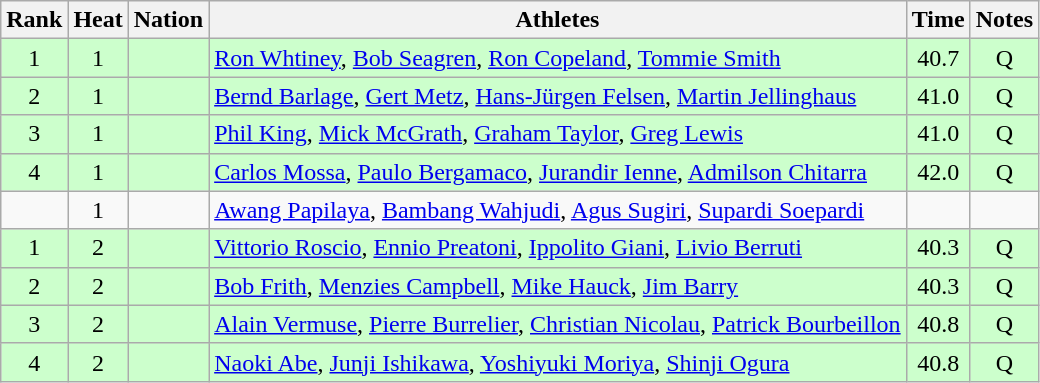<table class="wikitable sortable" style="text-align:center">
<tr>
<th>Rank</th>
<th>Heat</th>
<th>Nation</th>
<th>Athletes</th>
<th>Time</th>
<th>Notes</th>
</tr>
<tr bgcolor=ccffcc>
<td>1</td>
<td>1</td>
<td align=left></td>
<td align=left><a href='#'>Ron Whtiney</a>, <a href='#'>Bob Seagren</a>, <a href='#'>Ron Copeland</a>, <a href='#'>Tommie Smith</a></td>
<td>40.7</td>
<td>Q</td>
</tr>
<tr bgcolor=ccffcc>
<td>2</td>
<td>1</td>
<td align=left></td>
<td align=left><a href='#'>Bernd Barlage</a>, <a href='#'>Gert Metz</a>, <a href='#'>Hans-Jürgen Felsen</a>, <a href='#'>Martin Jellinghaus</a></td>
<td>41.0</td>
<td>Q</td>
</tr>
<tr bgcolor=ccffcc>
<td>3</td>
<td>1</td>
<td align=left></td>
<td align=left><a href='#'>Phil King</a>, <a href='#'>Mick McGrath</a>, <a href='#'>Graham Taylor</a>, <a href='#'>Greg Lewis</a></td>
<td>41.0</td>
<td>Q</td>
</tr>
<tr bgcolor=ccffcc>
<td>4</td>
<td>1</td>
<td align=left></td>
<td align=left><a href='#'>Carlos Mossa</a>, <a href='#'>Paulo Bergamaco</a>, <a href='#'>Jurandir Ienne</a>, <a href='#'>Admilson Chitarra</a></td>
<td>42.0</td>
<td>Q</td>
</tr>
<tr>
<td></td>
<td>1</td>
<td align=left></td>
<td align=left><a href='#'>Awang Papilaya</a>, <a href='#'>Bambang Wahjudi</a>, <a href='#'>Agus Sugiri</a>, <a href='#'>Supardi Soepardi</a></td>
<td></td>
<td></td>
</tr>
<tr bgcolor=ccffcc>
<td>1</td>
<td>2</td>
<td align=left></td>
<td align=left><a href='#'>Vittorio Roscio</a>, <a href='#'>Ennio Preatoni</a>, <a href='#'>Ippolito Giani</a>, <a href='#'>Livio Berruti</a></td>
<td>40.3</td>
<td>Q</td>
</tr>
<tr bgcolor=ccffcc>
<td>2</td>
<td>2</td>
<td align=left></td>
<td align=left><a href='#'>Bob Frith</a>, <a href='#'>Menzies Campbell</a>, <a href='#'>Mike Hauck</a>, <a href='#'>Jim Barry</a></td>
<td>40.3</td>
<td>Q</td>
</tr>
<tr bgcolor=ccffcc>
<td>3</td>
<td>2</td>
<td align=left></td>
<td align=left><a href='#'>Alain Vermuse</a>, <a href='#'>Pierre Burrelier</a>, <a href='#'>Christian Nicolau</a>, <a href='#'>Patrick Bourbeillon</a></td>
<td>40.8</td>
<td>Q</td>
</tr>
<tr bgcolor=ccffcc>
<td>4</td>
<td>2</td>
<td align=left></td>
<td align=left><a href='#'>Naoki Abe</a>, <a href='#'>Junji Ishikawa</a>, <a href='#'>Yoshiyuki Moriya</a>, <a href='#'>Shinji Ogura</a></td>
<td>40.8</td>
<td>Q</td>
</tr>
</table>
